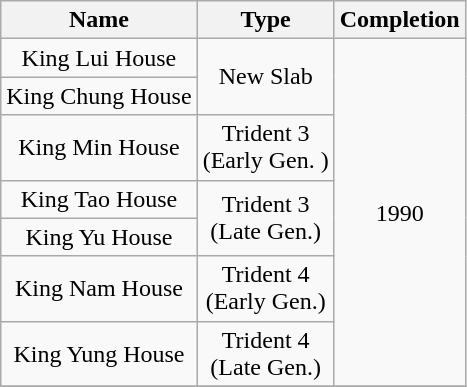<table class="wikitable" style="text-align: center">
<tr>
<th>Name</th>
<th>Type</th>
<th>Completion</th>
</tr>
<tr>
<td>King Lui House</td>
<td rowspan="2">New Slab</td>
<td rowspan="7">1990</td>
</tr>
<tr>
<td>King Chung House</td>
</tr>
<tr>
<td>King Min House</td>
<td>Trident 3 <br> (Early Gen. )</td>
</tr>
<tr>
<td>King Tao House</td>
<td rowspan="2">Trident 3 <br> (Late Gen.)</td>
</tr>
<tr>
<td>King Yu House</td>
</tr>
<tr>
<td>King Nam House</td>
<td>Trident 4 <br> (Early Gen.)</td>
</tr>
<tr>
<td>King Yung House</td>
<td>Trident 4 <br> (Late Gen.)</td>
</tr>
<tr>
</tr>
</table>
